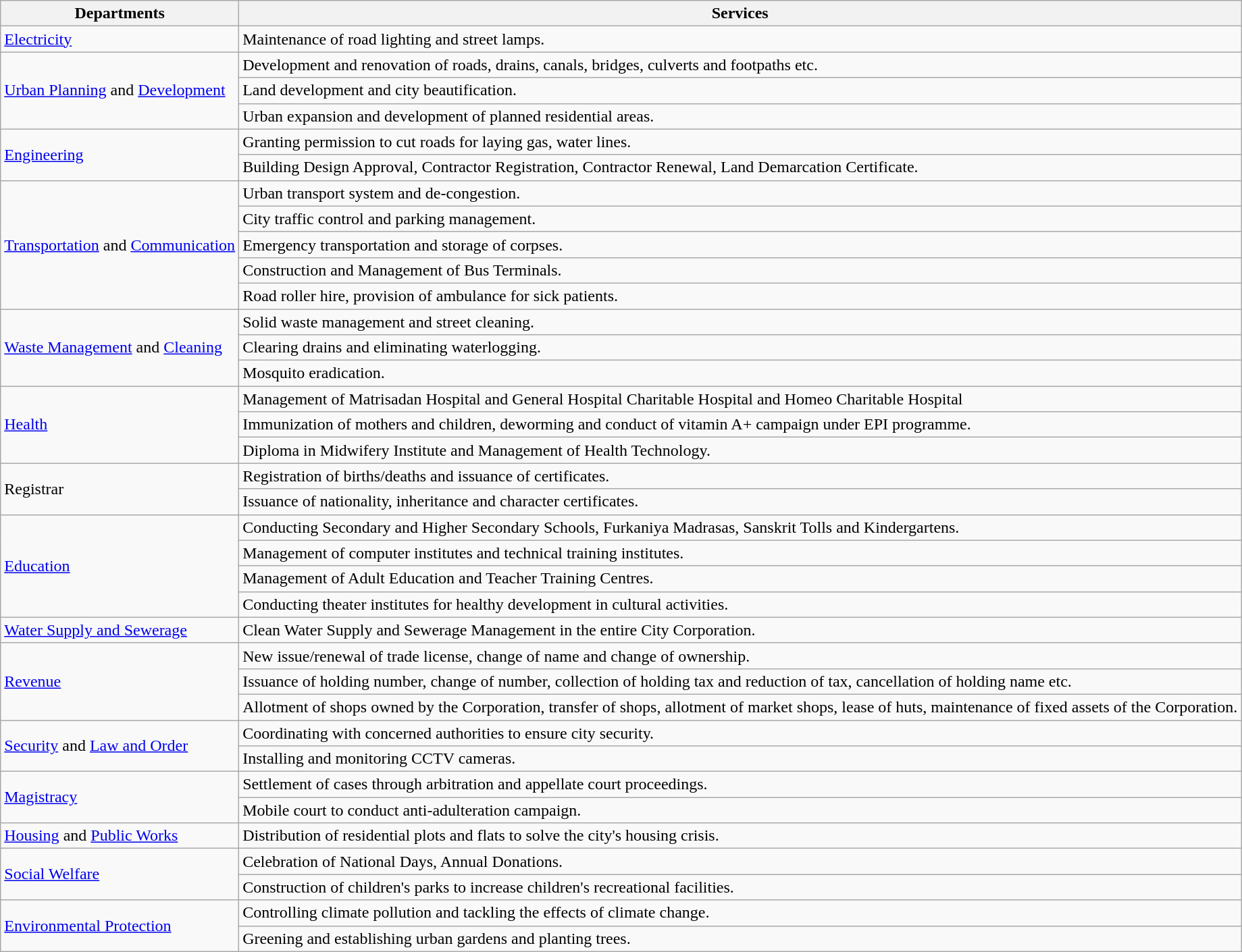<table class="wikitable">
<tr>
<th>Departments</th>
<th>Services</th>
</tr>
<tr>
<td><a href='#'>Electricity</a></td>
<td>Maintenance of road lighting and street lamps.</td>
</tr>
<tr>
<td rowspan="3"><a href='#'>Urban Planning</a> and <a href='#'>Development</a></td>
<td>Development and renovation of roads, drains, canals, bridges, culverts and footpaths etc.</td>
</tr>
<tr>
<td>Land development and city beautification.</td>
</tr>
<tr>
<td>Urban expansion and development of planned residential areas.</td>
</tr>
<tr>
<td rowspan="2"><a href='#'>Engineering</a></td>
<td>Granting permission to cut roads for laying gas, water lines.</td>
</tr>
<tr>
<td>Building Design Approval, Contractor Registration, Contractor Renewal, Land Demarcation Certificate.</td>
</tr>
<tr>
<td rowspan="5"><a href='#'>Transportation</a> and <a href='#'>Communication</a></td>
<td>Urban transport system and de-congestion.</td>
</tr>
<tr>
<td>City traffic control and parking management.</td>
</tr>
<tr>
<td>Emergency transportation and storage of corpses.</td>
</tr>
<tr>
<td>Construction and Management of Bus Terminals.</td>
</tr>
<tr>
<td>Road roller hire, provision of ambulance for sick patients.</td>
</tr>
<tr>
<td rowspan="3"><a href='#'>Waste Management</a> and <a href='#'>Cleaning</a></td>
<td>Solid waste management and street cleaning.</td>
</tr>
<tr>
<td>Clearing drains and eliminating waterlogging.</td>
</tr>
<tr>
<td>Mosquito eradication.</td>
</tr>
<tr>
<td rowspan="3"><a href='#'>Health</a></td>
<td>Management of Matrisadan Hospital and General Hospital Charitable Hospital and Homeo Charitable Hospital</td>
</tr>
<tr>
<td>Immunization of mothers and children, deworming and conduct of vitamin A+ campaign under EPI programme.</td>
</tr>
<tr>
<td>Diploma in Midwifery Institute and Management of Health Technology.</td>
</tr>
<tr>
<td rowspan="2">Registrar</td>
<td>Registration of births/deaths and issuance of certificates.</td>
</tr>
<tr>
<td>Issuance of nationality, inheritance and character certificates.</td>
</tr>
<tr>
<td rowspan="4"><a href='#'>Education</a></td>
<td>Conducting Secondary and Higher Secondary Schools, Furkaniya Madrasas, Sanskrit Tolls and Kindergartens.</td>
</tr>
<tr>
<td>Management of computer institutes and technical training institutes.</td>
</tr>
<tr>
<td>Management of Adult Education and Teacher Training Centres.</td>
</tr>
<tr>
<td>Conducting theater institutes for healthy development in cultural activities.</td>
</tr>
<tr>
<td><a href='#'>Water Supply and Sewerage</a></td>
<td>Clean Water Supply and Sewerage Management in the entire City Corporation.</td>
</tr>
<tr>
<td rowspan="3"><a href='#'>Revenue</a></td>
<td>New issue/renewal of trade license, change of name and change of ownership.</td>
</tr>
<tr>
<td>Issuance of holding number, change of number, collection of holding tax and reduction of tax, cancellation of holding name etc.</td>
</tr>
<tr>
<td>Allotment of shops owned by the Corporation, transfer of shops, allotment of market shops, lease of huts, maintenance of fixed assets of the Corporation.</td>
</tr>
<tr>
<td rowspan="2"><a href='#'>Security</a> and <a href='#'>Law and Order</a></td>
<td>Coordinating with concerned authorities to ensure city security.</td>
</tr>
<tr>
<td>Installing and monitoring CCTV cameras.</td>
</tr>
<tr>
<td rowspan="2"><a href='#'>Magistracy</a></td>
<td>Settlement of cases through arbitration and appellate court proceedings.</td>
</tr>
<tr>
<td>Mobile court to conduct anti-adulteration campaign.</td>
</tr>
<tr>
<td><a href='#'>Housing</a> and <a href='#'>Public Works</a></td>
<td>Distribution of residential plots and flats to solve the city's housing crisis.</td>
</tr>
<tr>
<td rowspan="2"><a href='#'>Social Welfare</a></td>
<td>Celebration of National Days, Annual Donations.</td>
</tr>
<tr>
<td>Construction of children's parks to increase children's recreational facilities.</td>
</tr>
<tr>
<td rowspan="2"><a href='#'>Environmental Protection</a></td>
<td>Controlling climate pollution and tackling the effects of climate change.</td>
</tr>
<tr>
<td>Greening and establishing urban gardens and planting trees.</td>
</tr>
</table>
